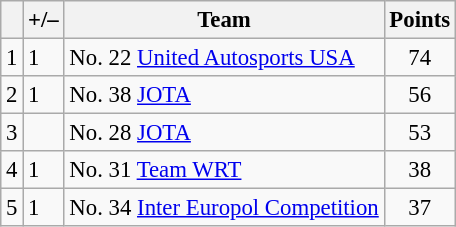<table class="wikitable" style="font-size: 95%;">
<tr>
<th scope="col"></th>
<th scope="col">+/–</th>
<th scope="col">Team</th>
<th scope="col">Points</th>
</tr>
<tr>
<td align="center">1</td>
<td align="left"> 1</td>
<td> No. 22 <a href='#'>United Autosports USA</a></td>
<td align="center">74</td>
</tr>
<tr>
<td align="center">2</td>
<td align="left"> 1</td>
<td> No. 38 <a href='#'>JOTA</a></td>
<td align="center">56</td>
</tr>
<tr>
<td align="center">3</td>
<td align="left"></td>
<td> No. 28 <a href='#'>JOTA</a></td>
<td align="center">53</td>
</tr>
<tr>
<td align="center">4</td>
<td align="left"> 1</td>
<td> No. 31 <a href='#'>Team WRT</a></td>
<td align="center">38</td>
</tr>
<tr>
<td align="center">5</td>
<td align="left"> 1</td>
<td> No. 34 <a href='#'>Inter Europol Competition</a></td>
<td align="center">37</td>
</tr>
</table>
